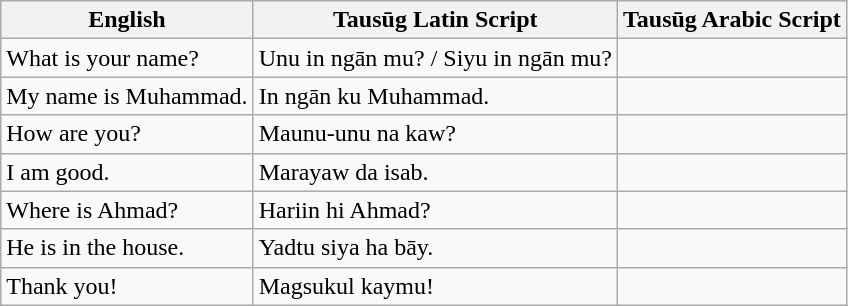<table class="wikitable">
<tr>
<th>English</th>
<th>Tausūg Latin Script</th>
<th>Tausūg Arabic Script</th>
</tr>
<tr>
<td>What is your name?</td>
<td>Unu in ngān mu? / Siyu in ngān mu?</td>
<td dir="rtl"></td>
</tr>
<tr>
<td>My name is Muhammad.</td>
<td>In ngān ku Muhammad.</td>
<td dir="rtl"></td>
</tr>
<tr>
<td>How are you?</td>
<td>Maunu-unu na kaw?</td>
<td dir="rtl"></td>
</tr>
<tr>
<td>I am good.</td>
<td>Marayaw da isab.</td>
<td dir="rtl"></td>
</tr>
<tr>
<td>Where is Ahmad?</td>
<td>Hariin hi Ahmad?</td>
<td dir="rtl"></td>
</tr>
<tr>
<td>He is in the house.</td>
<td>Yadtu siya ha bāy.</td>
<td dir="rtl"></td>
</tr>
<tr>
<td>Thank you!</td>
<td>Magsukul kaymu!</td>
<td dir="rtl"></td>
</tr>
</table>
